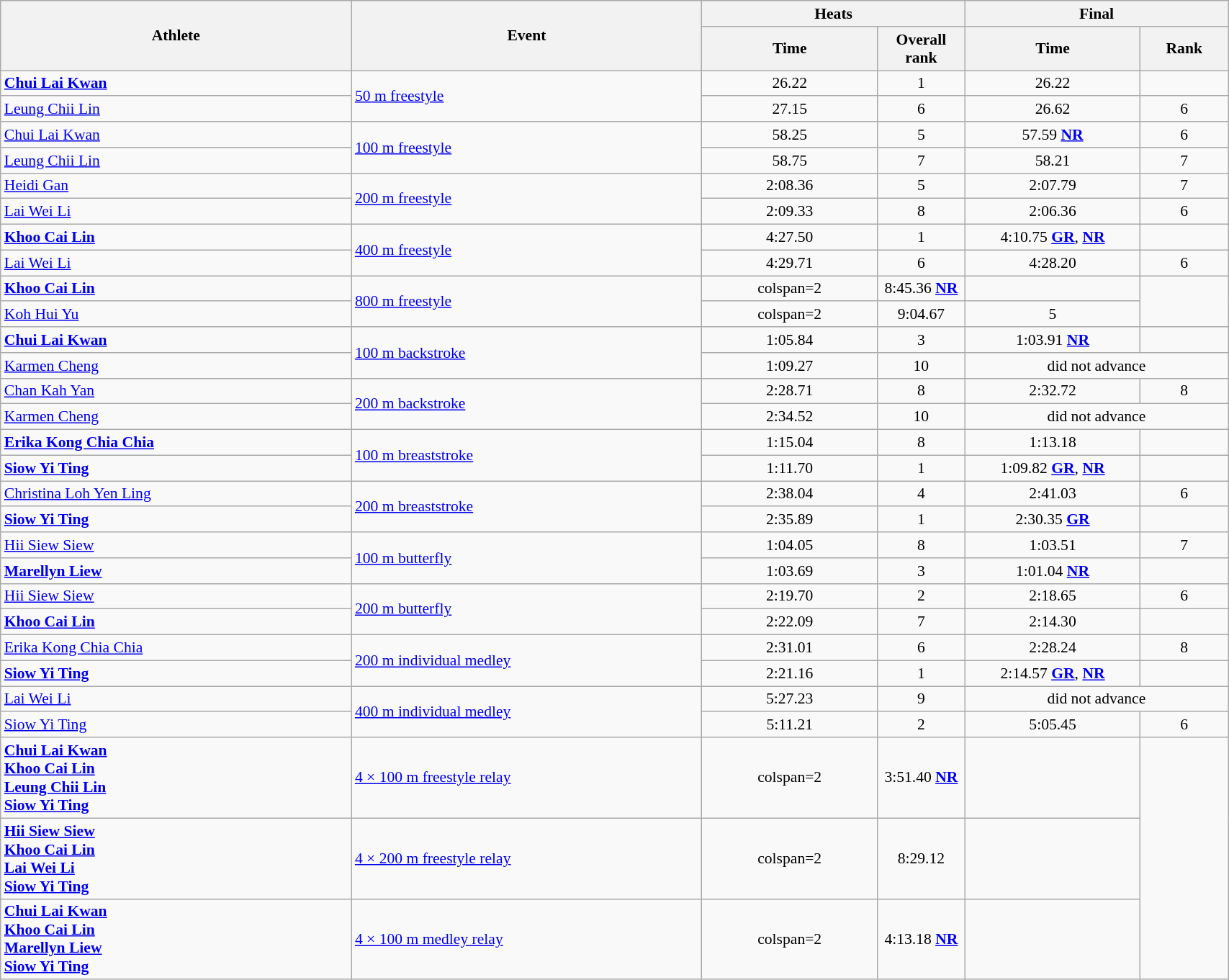<table class="wikitable" width="90%" style="text-align:center; font-size:90%">
<tr>
<th rowspan="2" width="20%">Athlete</th>
<th rowspan="2" width="20%">Event</th>
<th colspan="2" width="15%">Heats</th>
<th colspan="2" width="15%">Final</th>
</tr>
<tr>
<th width="10%">Time</th>
<th>Overall rank</th>
<th width="10%">Time</th>
<th>Rank</th>
</tr>
<tr>
<td align=left><strong><a href='#'>Chui Lai Kwan</a></strong></td>
<td rowspan=2 align=left><a href='#'>50 m freestyle</a></td>
<td>26.22</td>
<td>1 <strong></strong></td>
<td>26.22</td>
<td></td>
</tr>
<tr>
<td align=left><a href='#'>Leung Chii Lin</a></td>
<td>27.15</td>
<td>6 <strong></strong></td>
<td>26.62</td>
<td>6</td>
</tr>
<tr>
<td align=left><a href='#'>Chui Lai Kwan</a></td>
<td rowspan=2 align=left><a href='#'>100 m freestyle</a></td>
<td>58.25</td>
<td>5 <strong></strong></td>
<td>57.59 <strong><a href='#'>NR</a></strong></td>
<td>6</td>
</tr>
<tr>
<td align=left><a href='#'>Leung Chii Lin</a></td>
<td>58.75</td>
<td>7 <strong></strong></td>
<td>58.21</td>
<td>7</td>
</tr>
<tr>
<td align=left><a href='#'>Heidi Gan</a></td>
<td rowspan=2 align=left><a href='#'>200 m freestyle</a></td>
<td>2:08.36</td>
<td>5 <strong></strong></td>
<td>2:07.79</td>
<td>7</td>
</tr>
<tr>
<td align=left><a href='#'>Lai Wei Li</a></td>
<td>2:09.33</td>
<td>8 <strong></strong></td>
<td>2:06.36</td>
<td>6</td>
</tr>
<tr>
<td align=left><strong><a href='#'>Khoo Cai Lin</a></strong></td>
<td rowspan=2 align=left><a href='#'>400 m freestyle</a></td>
<td>4:27.50</td>
<td>1 <strong></strong></td>
<td>4:10.75 <strong><a href='#'>GR</a></strong>, <strong><a href='#'>NR</a></strong></td>
<td></td>
</tr>
<tr>
<td align=left><a href='#'>Lai Wei Li</a></td>
<td>4:29.71</td>
<td>6 <strong></strong></td>
<td>4:28.20</td>
<td>6</td>
</tr>
<tr>
<td align=left><strong><a href='#'>Khoo Cai Lin</a></strong></td>
<td rowspan=2 align=left><a href='#'>800 m freestyle</a></td>
<td>colspan=2 </td>
<td>8:45.36 <strong><a href='#'>NR</a></strong></td>
<td></td>
</tr>
<tr>
<td align=left><a href='#'>Koh Hui Yu</a></td>
<td>colspan=2 </td>
<td>9:04.67</td>
<td>5</td>
</tr>
<tr>
<td align=left><strong><a href='#'>Chui Lai Kwan</a></strong></td>
<td rowspan=2 align=left><a href='#'>100 m backstroke</a></td>
<td>1:05.84</td>
<td>3 <strong></strong></td>
<td>1:03.91 <strong><a href='#'>NR</a></strong></td>
<td></td>
</tr>
<tr>
<td align=left><a href='#'>Karmen Cheng</a></td>
<td>1:09.27</td>
<td>10</td>
<td colspan=2>did not advance</td>
</tr>
<tr>
<td align=left><a href='#'>Chan Kah Yan</a></td>
<td rowspan=2 align=left><a href='#'>200 m backstroke</a></td>
<td>2:28.71</td>
<td>8 <strong></strong></td>
<td>2:32.72</td>
<td>8</td>
</tr>
<tr>
<td align=left><a href='#'>Karmen Cheng</a></td>
<td>2:34.52</td>
<td>10</td>
<td colspan=2>did not advance</td>
</tr>
<tr>
<td align=left><strong><a href='#'>Erika Kong Chia Chia</a></strong></td>
<td rowspan=2 align=left><a href='#'>100 m breaststroke</a></td>
<td>1:15.04</td>
<td>8 <strong></strong></td>
<td>1:13.18</td>
<td></td>
</tr>
<tr>
<td align=left><strong><a href='#'>Siow Yi Ting</a></strong></td>
<td>1:11.70</td>
<td>1 <strong></strong></td>
<td>1:09.82 <strong><a href='#'>GR</a></strong>, <strong><a href='#'>NR</a></strong></td>
<td></td>
</tr>
<tr>
<td align=left><a href='#'>Christina Loh Yen Ling</a></td>
<td rowspan=2 align=left><a href='#'>200 m breaststroke</a></td>
<td>2:38.04</td>
<td>4 <strong></strong></td>
<td>2:41.03</td>
<td>6</td>
</tr>
<tr>
<td align=left><strong><a href='#'>Siow Yi Ting</a></strong></td>
<td>2:35.89</td>
<td>1 <strong></strong></td>
<td>2:30.35 <strong><a href='#'>GR</a></strong></td>
<td></td>
</tr>
<tr>
<td align=left><a href='#'>Hii Siew Siew</a></td>
<td rowspan=2 align=left><a href='#'>100 m butterfly</a></td>
<td>1:04.05</td>
<td>8 <strong></strong></td>
<td>1:03.51</td>
<td>7</td>
</tr>
<tr>
<td align=left><strong><a href='#'>Marellyn Liew</a></strong></td>
<td>1:03.69</td>
<td>3 <strong></strong></td>
<td>1:01.04 <strong><a href='#'>NR</a></strong></td>
<td></td>
</tr>
<tr>
<td align=left><a href='#'>Hii Siew Siew</a></td>
<td rowspan=2 align=left><a href='#'>200 m butterfly</a></td>
<td>2:19.70</td>
<td>2 <strong></strong></td>
<td>2:18.65</td>
<td>6</td>
</tr>
<tr>
<td align=left><strong><a href='#'>Khoo Cai Lin</a></strong></td>
<td>2:22.09</td>
<td>7 <strong></strong></td>
<td>2:14.30</td>
<td></td>
</tr>
<tr>
<td align=left><a href='#'>Erika Kong Chia Chia</a></td>
<td rowspan=2 align=left><a href='#'>200 m individual medley</a></td>
<td>2:31.01</td>
<td>6 <strong></strong></td>
<td>2:28.24</td>
<td>8</td>
</tr>
<tr>
<td align=left><strong><a href='#'>Siow Yi Ting</a></strong></td>
<td>2:21.16</td>
<td>1 <strong></strong></td>
<td>2:14.57 <strong><a href='#'>GR</a></strong>, <strong><a href='#'>NR</a></strong></td>
<td></td>
</tr>
<tr>
<td align=left><a href='#'>Lai Wei Li</a></td>
<td rowspan=2 align=left><a href='#'>400 m individual medley</a></td>
<td>5:27.23</td>
<td>9</td>
<td colspan=2>did not advance</td>
</tr>
<tr>
<td align=left><a href='#'>Siow Yi Ting</a></td>
<td>5:11.21</td>
<td>2 <strong></strong></td>
<td>5:05.45</td>
<td>6</td>
</tr>
<tr>
<td align=left><strong><a href='#'>Chui Lai Kwan</a><br><a href='#'>Khoo Cai Lin</a><br><a href='#'>Leung Chii Lin</a><br><a href='#'>Siow Yi Ting</a></strong></td>
<td align=left><a href='#'>4 × 100 m freestyle relay</a></td>
<td>colspan=2 </td>
<td>3:51.40 <strong><a href='#'>NR</a></strong></td>
<td></td>
</tr>
<tr>
<td align=left><strong><a href='#'>Hii Siew Siew</a><br><a href='#'>Khoo Cai Lin</a><br><a href='#'>Lai Wei Li</a><br><a href='#'>Siow Yi Ting</a></strong></td>
<td align=left><a href='#'>4 × 200 m freestyle relay</a></td>
<td>colspan=2 </td>
<td>8:29.12</td>
<td></td>
</tr>
<tr>
<td align=left><strong><a href='#'>Chui Lai Kwan</a><br><a href='#'>Khoo Cai Lin</a><br><a href='#'>Marellyn Liew</a><br><a href='#'>Siow Yi Ting</a></strong></td>
<td align=left><a href='#'>4 × 100 m medley relay</a></td>
<td>colspan=2 </td>
<td>4:13.18 <strong><a href='#'>NR</a></strong></td>
<td></td>
</tr>
</table>
